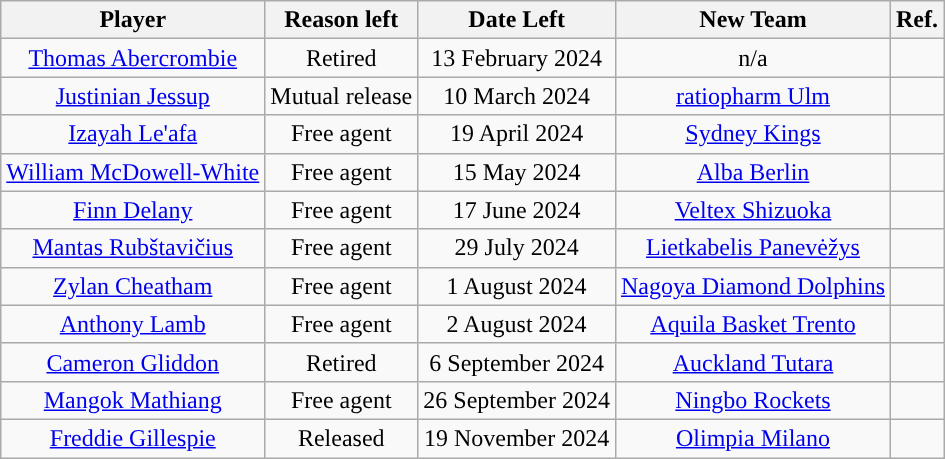<table class="wikitable sortable sortable" style="text-align: center">
<tr>
<th>Player</th>
<th>Reason left</th>
<th>Date Left</th>
<th>New Team</th>
<th>Ref.</th>
</tr>
<tr>
<td><a href='#'>Thomas Abercrombie</a></td>
<td>Retired</td>
<td>13 February 2024</td>
<td>n/a</td>
<td></td>
</tr>
<tr>
<td><a href='#'>Justinian Jessup</a></td>
<td>Mutual release</td>
<td>10 March 2024</td>
<td><a href='#'>ratiopharm Ulm</a></td>
<td></td>
</tr>
<tr>
<td><a href='#'>Izayah Le'afa</a></td>
<td>Free agent</td>
<td>19 April 2024</td>
<td><a href='#'>Sydney Kings</a></td>
<td></td>
</tr>
<tr>
<td><a href='#'>William McDowell-White</a></td>
<td>Free agent</td>
<td>15 May 2024</td>
<td><a href='#'>Alba Berlin</a></td>
<td></td>
</tr>
<tr>
<td><a href='#'>Finn Delany</a></td>
<td>Free agent</td>
<td>17 June 2024</td>
<td><a href='#'>Veltex Shizuoka</a></td>
<td></td>
</tr>
<tr>
<td><a href='#'>Mantas Rubštavičius</a></td>
<td>Free agent</td>
<td>29 July 2024</td>
<td><a href='#'>Lietkabelis Panevėžys</a></td>
<td></td>
</tr>
<tr>
<td><a href='#'>Zylan Cheatham</a></td>
<td>Free agent</td>
<td>1 August 2024</td>
<td><a href='#'>Nagoya Diamond Dolphins</a></td>
<td></td>
</tr>
<tr>
<td><a href='#'>Anthony Lamb</a></td>
<td>Free agent</td>
<td>2 August 2024</td>
<td><a href='#'>Aquila Basket Trento</a></td>
<td></td>
</tr>
<tr>
<td><a href='#'>Cameron Gliddon</a></td>
<td>Retired</td>
<td>6 September 2024</td>
<td><a href='#'>Auckland Tutara</a></td>
<td></td>
</tr>
<tr>
<td><a href='#'>Mangok Mathiang</a></td>
<td>Free agent</td>
<td>26 September 2024</td>
<td><a href='#'>Ningbo Rockets</a></td>
<td></td>
</tr>
<tr>
<td><a href='#'>Freddie Gillespie</a></td>
<td>Released</td>
<td>19 November 2024</td>
<td><a href='#'>Olimpia Milano</a></td>
<td></td>
</tr>
</table>
